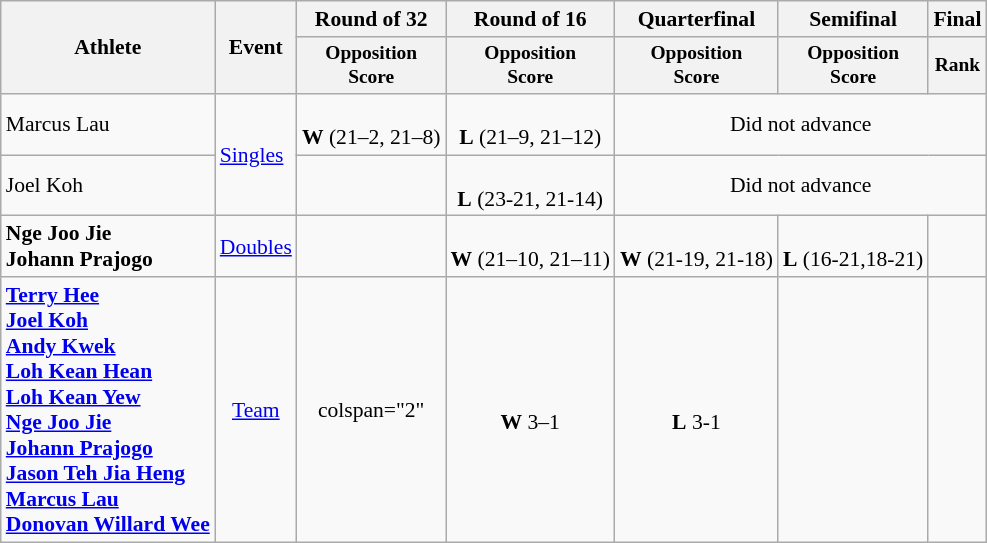<table class="wikitable" style="font-size:90%">
<tr>
<th rowspan="2">Athlete</th>
<th rowspan="2">Event</th>
<th>Round of 32</th>
<th>Round of 16</th>
<th>Quarterfinal</th>
<th>Semifinal</th>
<th>Final</th>
</tr>
<tr style="font-size:90%", align="center">
<th>Opposition<br>Score</th>
<th>Opposition<br>Score</th>
<th>Opposition<br>Score</th>
<th>Opposition<br>Score</th>
<th>Rank</th>
</tr>
<tr align="center">
<td align="left">Marcus Lau</td>
<td rowspan="2" align="left"><a href='#'>Singles</a></td>
<td><br><strong>W</strong> (21–2, 21–8)</td>
<td><br><strong>L</strong> (21–9, 21–12)</td>
<td colspan="3">Did not advance</td>
</tr>
<tr align="center">
<td align="left">Joel Koh</td>
<td></td>
<td> <br> <strong>L</strong>	(23-21, 21-14)</td>
<td colspan="3">Did not advance</td>
</tr>
<tr align="center">
<td align="left"><strong>Nge Joo Jie<br>Johann Prajogo</strong></td>
<td><a href='#'>Doubles</a></td>
<td></td>
<td><br><strong>W</strong> (21–10, 21–11)</td>
<td> <br><strong>W</strong> (21-19, 21-18)</td>
<td> <br> <strong>L</strong> (16-21,18-21)</td>
<td></td>
</tr>
<tr align="center">
<td align="left"><strong><a href='#'>Terry Hee</a><br><a href='#'>Joel Koh</a><br><a href='#'>Andy Kwek</a><br><a href='#'>Loh Kean Hean</a><br><a href='#'>Loh Kean Yew</a><br><a href='#'>Nge Joo Jie</a><br><a href='#'>Johann Prajogo</a><br><a href='#'>Jason Teh Jia Heng</a><br><a href='#'>Marcus Lau</a><br><a href='#'>Donovan Willard Wee</a></strong></td>
<td><a href='#'>Team</a></td>
<td>colspan="2" </td>
<td><br><strong>W</strong> 3–1</td>
<td><br><strong>L</strong> 3-1</td>
<td></td>
</tr>
</table>
